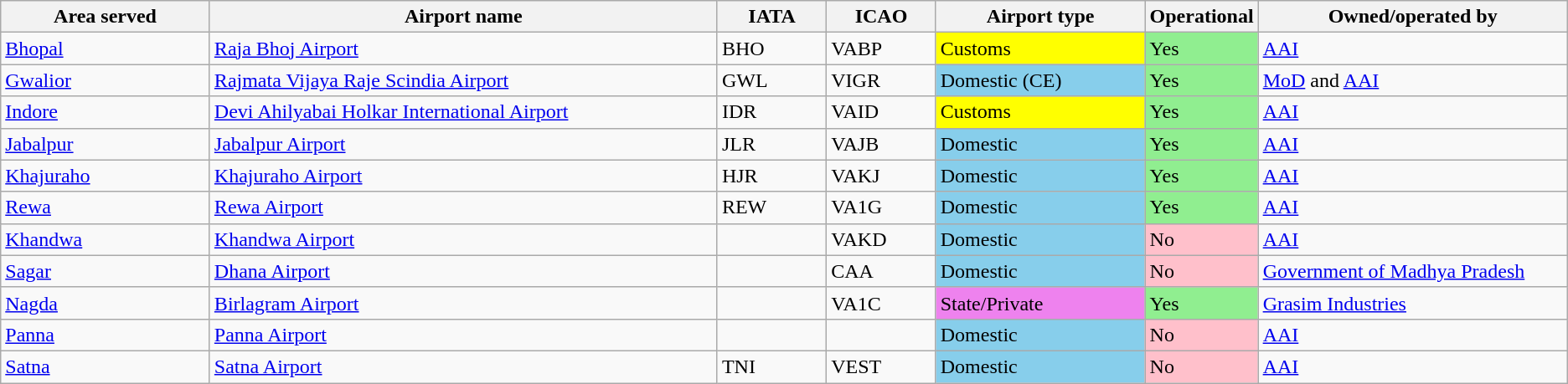<table class="sortable wikitable"style="text-align:left;"style="font-size: 85%">
<tr>
<th style="width:10em;">Area served</th>
<th style="width:25em;">Airport name</th>
<th style="width:5em;">IATA</th>
<th style="width:5em;">ICAO</th>
<th style="width:10em;">Airport type</th>
<th style="width:5em;">Operational</th>
<th style="width:15em;">Owned/operated by</th>
</tr>
<tr>
<td><a href='#'>Bhopal</a></td>
<td><a href='#'>Raja Bhoj Airport</a></td>
<td>BHO</td>
<td>VABP</td>
<td style="background:yellow;">Customs</td>
<td style="background:lightgreen;">Yes</td>
<td><a href='#'>AAI</a></td>
</tr>
<tr>
<td><a href='#'>Gwalior</a></td>
<td><a href='#'>Rajmata Vijaya Raje Scindia Airport</a></td>
<td>GWL</td>
<td>VIGR</td>
<td style="background:skyblue;">Domestic (CE)</td>
<td style="background:lightgreen;">Yes</td>
<td><a href='#'>MoD</a> and <a href='#'>AAI</a></td>
</tr>
<tr>
<td><a href='#'>Indore</a></td>
<td><a href='#'>Devi Ahilyabai Holkar International Airport</a></td>
<td>IDR</td>
<td>VAID</td>
<td style="background:yellow;">Customs</td>
<td style="background:lightgreen;">Yes</td>
<td><a href='#'>AAI</a></td>
</tr>
<tr>
<td><a href='#'>Jabalpur</a></td>
<td><a href='#'>Jabalpur Airport</a></td>
<td>JLR</td>
<td>VAJB</td>
<td style="background:skyblue;">Domestic</td>
<td style="background:lightgreen;">Yes</td>
<td><a href='#'>AAI</a></td>
</tr>
<tr>
<td><a href='#'>Khajuraho</a></td>
<td><a href='#'>Khajuraho Airport</a></td>
<td>HJR</td>
<td>VAKJ</td>
<td style="background:skyblue;">Domestic</td>
<td style="background:lightgreen;">Yes</td>
<td><a href='#'>AAI</a></td>
</tr>
<tr>
<td><a href='#'>Rewa</a></td>
<td><a href='#'>Rewa Airport</a></td>
<td>REW</td>
<td>VA1G</td>
<td style="background:skyblue;">Domestic</td>
<td style="background:lightgreen;">Yes</td>
<td><a href='#'>AAI</a></td>
</tr>
<tr>
<td><a href='#'>Khandwa</a></td>
<td><a href='#'>Khandwa Airport</a></td>
<td></td>
<td>VAKD</td>
<td style="background:skyblue;">Domestic</td>
<td style="background:pink;">No</td>
<td><a href='#'>AAI</a></td>
</tr>
<tr>
<td><a href='#'>Sagar</a></td>
<td><a href='#'>Dhana Airport</a></td>
<td></td>
<td>CAA</td>
<td style="background:skyblue;">Domestic</td>
<td style="background:pink;">No</td>
<td><a href='#'>Government of Madhya Pradesh</a></td>
</tr>
<tr>
<td><a href='#'>Nagda</a></td>
<td><a href='#'>Birlagram Airport</a></td>
<td></td>
<td>VA1C</td>
<td style="background:violet;">State/Private</td>
<td style="background:lightgreen;">Yes</td>
<td><a href='#'>Grasim Industries</a></td>
</tr>
<tr>
<td><a href='#'>Panna</a></td>
<td><a href='#'>Panna Airport</a></td>
<td></td>
<td></td>
<td style="background:skyblue;">Domestic</td>
<td style="background:pink;">No</td>
<td><a href='#'>AAI</a></td>
</tr>
<tr>
<td><a href='#'>Satna</a></td>
<td><a href='#'>Satna Airport</a></td>
<td>TNI</td>
<td>VEST</td>
<td style="background:skyblue;">Domestic</td>
<td style="background:pink;">No</td>
<td><a href='#'>AAI</a></td>
</tr>
</table>
